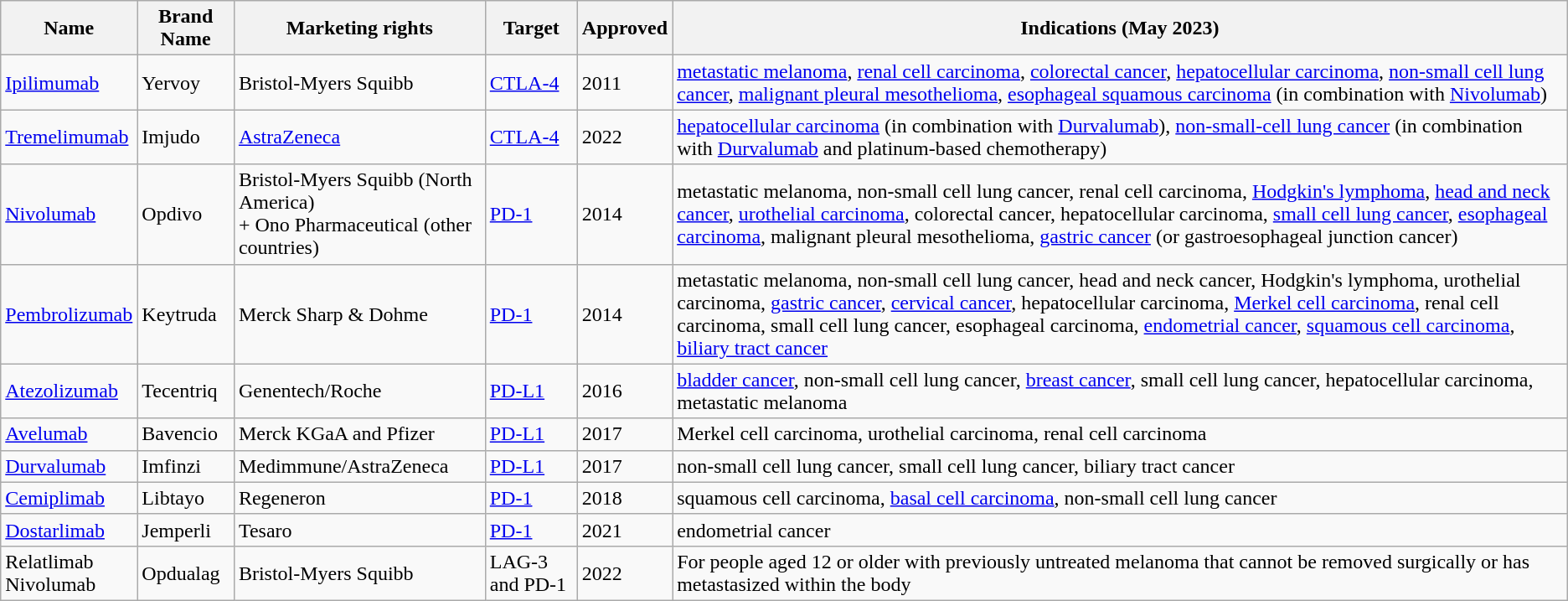<table class="wikitable">
<tr>
<th>Name</th>
<th>Brand Name</th>
<th>Marketing rights</th>
<th>Target</th>
<th>Approved</th>
<th>Indications (May 2023) </th>
</tr>
<tr>
<td><a href='#'>Ipilimumab</a></td>
<td>Yervoy</td>
<td>Bristol-Myers Squibb</td>
<td><a href='#'>CTLA-4</a></td>
<td>2011</td>
<td><a href='#'>metastatic melanoma</a>, <a href='#'>renal cell carcinoma</a>, <a href='#'>colorectal cancer</a>, <a href='#'>hepatocellular carcinoma</a>, <a href='#'>non-small cell lung cancer</a>, <a href='#'>malignant pleural mesothelioma</a>, <a href='#'>esophageal squamous carcinoma</a> (in combination with <a href='#'>Nivolumab</a>)</td>
</tr>
<tr>
<td><a href='#'>Tremelimumab</a></td>
<td>Imjudo</td>
<td><a href='#'>AstraZeneca</a></td>
<td><a href='#'>CTLA-4</a></td>
<td>2022</td>
<td><a href='#'>hepatocellular carcinoma</a> (in combination with <a href='#'>Durvalumab</a>), <a href='#'>non-small-cell lung cancer</a> (in combination with <a href='#'>Durvalumab</a> and platinum-based chemotherapy)</td>
</tr>
<tr>
<td><a href='#'>Nivolumab</a></td>
<td>Opdivo</td>
<td>Bristol-Myers Squibb (North America)<br>+ Ono Pharmaceutical (other countries)</td>
<td><a href='#'>PD-1</a></td>
<td>2014</td>
<td>metastatic melanoma, non-small cell lung cancer, renal cell carcinoma, <a href='#'>Hodgkin's lymphoma</a>, <a href='#'>head and neck cancer</a>, <a href='#'>urothelial carcinoma</a>, colorectal cancer, hepatocellular carcinoma, <a href='#'>small cell lung cancer</a>, <a href='#'>esophageal carcinoma</a>, malignant pleural mesothelioma, <a href='#'>gastric cancer</a> (or gastroesophageal junction cancer)</td>
</tr>
<tr>
<td><a href='#'>Pembrolizumab</a></td>
<td>Keytruda</td>
<td>Merck Sharp & Dohme</td>
<td><a href='#'>PD-1</a></td>
<td>2014</td>
<td>metastatic melanoma, non-small cell lung cancer, head and neck cancer, Hodgkin's lymphoma, urothelial carcinoma, <a href='#'>gastric cancer</a>, <a href='#'>cervical cancer</a>, hepatocellular carcinoma, <a href='#'>Merkel cell carcinoma</a>, renal cell carcinoma, small cell lung cancer, esophageal carcinoma, <a href='#'>endometrial cancer</a>, <a href='#'>squamous cell carcinoma</a>, <a href='#'>biliary tract cancer</a></td>
</tr>
<tr>
<td><a href='#'>Atezolizumab</a></td>
<td>Tecentriq</td>
<td>Genentech/Roche</td>
<td><a href='#'>PD-L1</a></td>
<td>2016</td>
<td><a href='#'>bladder cancer</a>, non-small cell lung cancer, <a href='#'>breast cancer</a>, small cell lung cancer, hepatocellular carcinoma, metastatic melanoma</td>
</tr>
<tr>
<td><a href='#'>Avelumab</a></td>
<td>Bavencio</td>
<td>Merck KGaA and Pfizer</td>
<td><a href='#'>PD-L1</a></td>
<td>2017</td>
<td>Merkel cell carcinoma, urothelial carcinoma, renal cell carcinoma</td>
</tr>
<tr>
<td><a href='#'>Durvalumab</a></td>
<td>Imfinzi</td>
<td>Medimmune/AstraZeneca</td>
<td><a href='#'>PD-L1</a></td>
<td>2017</td>
<td>non-small cell lung cancer, small cell lung cancer, biliary tract cancer</td>
</tr>
<tr>
<td><a href='#'>Cemiplimab</a></td>
<td>Libtayo</td>
<td>Regeneron</td>
<td><a href='#'>PD-1</a></td>
<td>2018</td>
<td>squamous cell carcinoma, <a href='#'>basal cell carcinoma</a>, non-small cell lung cancer</td>
</tr>
<tr>
<td><a href='#'>Dostarlimab</a></td>
<td>Jemperli</td>
<td>Tesaro</td>
<td><a href='#'>PD-1</a></td>
<td>2021</td>
<td>endometrial cancer</td>
</tr>
<tr>
<td>Relatlimab<br>Nivolumab</td>
<td>Opdualag</td>
<td>Bristol-Myers Squibb</td>
<td>LAG-3 and PD-1</td>
<td>2022</td>
<td>For people aged 12 or older with previously untreated melanoma that cannot be removed surgically or has metastasized within the body</td>
</tr>
</table>
